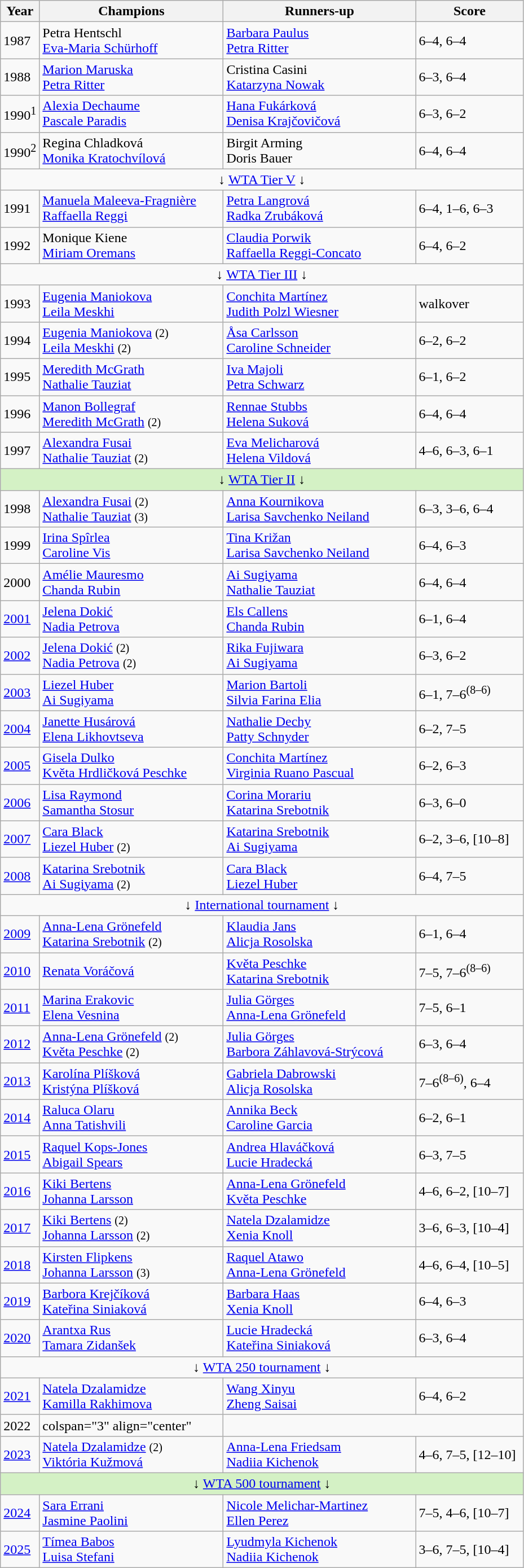<table class="wikitable">
<tr>
<th width=30>Year</th>
<th width=210>Champions</th>
<th width=220>Runners-up</th>
<th width=120>Score</th>
</tr>
<tr>
<td>1987</td>
<td> Petra Hentschl <br> <a href='#'>Eva-Maria Schürhoff</a></td>
<td> <a href='#'>Barbara Paulus</a> <br> <a href='#'>Petra Ritter</a></td>
<td>6–4, 6–4</td>
</tr>
<tr>
<td>1988</td>
<td> <a href='#'>Marion Maruska</a> <br> <a href='#'>Petra Ritter</a></td>
<td> Cristina Casini <br> <a href='#'>Katarzyna Nowak</a></td>
<td>6–3, 6–4</td>
</tr>
<tr>
<td>1990<sup>1</sup></td>
<td> <a href='#'>Alexia Dechaume</a> <br> <a href='#'>Pascale Paradis</a></td>
<td> <a href='#'>Hana Fukárková</a> <br> <a href='#'>Denisa Krajčovičová</a></td>
<td>6–3, 6–2</td>
</tr>
<tr>
<td>1990<sup>2</sup></td>
<td> Regina Chladková <br> <a href='#'>Monika Kratochvílová</a></td>
<td> Birgit Arming <br> Doris Bauer</td>
<td>6–4, 6–4</td>
</tr>
<tr>
<td colspan="4" align="center">↓ <a href='#'>WTA Tier V</a> ↓</td>
</tr>
<tr>
<td>1991</td>
<td> <a href='#'>Manuela Maleeva-Fragnière</a> <br> <a href='#'>Raffaella Reggi</a></td>
<td> <a href='#'>Petra Langrová</a> <br> <a href='#'>Radka Zrubáková</a></td>
<td>6–4, 1–6, 6–3</td>
</tr>
<tr>
<td>1992</td>
<td> Monique Kiene <br> <a href='#'>Miriam Oremans</a></td>
<td> <a href='#'>Claudia Porwik</a> <br> <a href='#'>Raffaella Reggi-Concato</a></td>
<td>6–4, 6–2</td>
</tr>
<tr>
<td colspan="4" align="center">↓ <a href='#'>WTA Tier III</a> ↓</td>
</tr>
<tr>
<td>1993</td>
<td> <a href='#'>Eugenia Maniokova</a> <br> <a href='#'>Leila Meskhi</a></td>
<td> <a href='#'>Conchita Martínez</a> <br> <a href='#'>Judith Polzl Wiesner</a></td>
<td>walkover</td>
</tr>
<tr>
<td>1994</td>
<td> <a href='#'>Eugenia Maniokova</a> <small> (2) </small> <br> <a href='#'>Leila Meskhi</a> <small> (2) </small></td>
<td> <a href='#'>Åsa Carlsson</a> <br> <a href='#'>Caroline Schneider</a></td>
<td>6–2, 6–2</td>
</tr>
<tr>
<td>1995</td>
<td> <a href='#'>Meredith McGrath</a> <br> <a href='#'>Nathalie Tauziat</a></td>
<td> <a href='#'>Iva Majoli</a> <br> <a href='#'>Petra Schwarz</a></td>
<td>6–1, 6–2</td>
</tr>
<tr>
<td>1996</td>
<td> <a href='#'>Manon Bollegraf</a> <br> <a href='#'>Meredith McGrath</a> <small> (2) </small></td>
<td> <a href='#'>Rennae Stubbs</a> <br> <a href='#'>Helena Suková</a></td>
<td>6–4, 6–4</td>
</tr>
<tr>
<td>1997</td>
<td> <a href='#'>Alexandra Fusai</a> <br> <a href='#'>Nathalie Tauziat</a> <small> (2) </small></td>
<td> <a href='#'>Eva Melicharová</a> <br> <a href='#'>Helena Vildová</a></td>
<td>4–6, 6–3, 6–1</td>
</tr>
<tr>
<td colspan=8 style=background:#D4F1C5 align=center>↓ <a href='#'>WTA Tier II</a> ↓</td>
</tr>
<tr>
<td>1998</td>
<td> <a href='#'>Alexandra Fusai</a> <small> (2) </small> <br> <a href='#'>Nathalie Tauziat</a> <small> (3) </small></td>
<td> <a href='#'>Anna Kournikova</a> <br> <a href='#'>Larisa Savchenko Neiland</a></td>
<td>6–3, 3–6, 6–4</td>
</tr>
<tr>
<td>1999</td>
<td> <a href='#'>Irina Spîrlea</a> <br> <a href='#'>Caroline Vis</a></td>
<td> <a href='#'>Tina Križan</a> <br> <a href='#'>Larisa Savchenko Neiland</a></td>
<td>6–4, 6–3</td>
</tr>
<tr>
<td>2000</td>
<td> <a href='#'>Amélie Mauresmo</a> <br> <a href='#'>Chanda Rubin</a></td>
<td> <a href='#'>Ai Sugiyama</a> <br> <a href='#'>Nathalie Tauziat</a></td>
<td>6–4, 6–4</td>
</tr>
<tr>
<td><a href='#'>2001</a></td>
<td> <a href='#'>Jelena Dokić</a> <br> <a href='#'>Nadia Petrova</a></td>
<td> <a href='#'>Els Callens</a> <br> <a href='#'>Chanda Rubin</a></td>
<td>6–1, 6–4</td>
</tr>
<tr>
<td><a href='#'>2002</a></td>
<td> <a href='#'>Jelena Dokić</a> <small> (2) </small> <br> <a href='#'>Nadia Petrova</a> <small> (2) </small></td>
<td> <a href='#'>Rika Fujiwara</a> <br> <a href='#'>Ai Sugiyama</a></td>
<td>6–3, 6–2</td>
</tr>
<tr>
<td><a href='#'>2003</a></td>
<td> <a href='#'>Liezel Huber</a> <br> <a href='#'>Ai Sugiyama</a></td>
<td> <a href='#'>Marion Bartoli</a> <br> <a href='#'>Silvia Farina Elia</a></td>
<td>6–1, 7–6<sup>(8–6)</sup></td>
</tr>
<tr>
<td><a href='#'>2004</a></td>
<td> <a href='#'>Janette Husárová</a> <br> <a href='#'>Elena Likhovtseva</a></td>
<td> <a href='#'>Nathalie Dechy</a> <br> <a href='#'>Patty Schnyder</a></td>
<td>6–2, 7–5</td>
</tr>
<tr>
<td><a href='#'>2005</a></td>
<td> <a href='#'>Gisela Dulko</a> <br> <a href='#'>Květa Hrdličková Peschke</a></td>
<td> <a href='#'>Conchita Martínez</a> <br> <a href='#'>Virginia Ruano Pascual</a></td>
<td>6–2, 6–3</td>
</tr>
<tr>
<td><a href='#'>2006</a></td>
<td> <a href='#'>Lisa Raymond</a> <br> <a href='#'>Samantha Stosur</a></td>
<td> <a href='#'>Corina Morariu</a> <br> <a href='#'>Katarina Srebotnik</a></td>
<td>6–3, 6–0</td>
</tr>
<tr>
<td><a href='#'>2007</a></td>
<td> <a href='#'>Cara Black</a> <br> <a href='#'>Liezel Huber</a> <small> (2) </small></td>
<td> <a href='#'>Katarina Srebotnik</a> <br> <a href='#'>Ai Sugiyama</a></td>
<td>6–2, 3–6, [10–8]</td>
</tr>
<tr>
<td><a href='#'>2008</a></td>
<td> <a href='#'>Katarina Srebotnik</a><br> <a href='#'>Ai Sugiyama</a> <small> (2) </small></td>
<td> <a href='#'>Cara Black</a><br> <a href='#'>Liezel Huber</a></td>
<td>6–4, 7–5</td>
</tr>
<tr>
<td colspan="4" align="center">↓ <a href='#'>International tournament</a> ↓</td>
</tr>
<tr>
<td><a href='#'>2009</a></td>
<td> <a href='#'>Anna-Lena Grönefeld</a><br> <a href='#'>Katarina Srebotnik</a> <small> (2) </small></td>
<td> <a href='#'>Klaudia Jans</a><br> <a href='#'>Alicja Rosolska</a></td>
<td>6–1, 6–4</td>
</tr>
<tr>
<td><a href='#'>2010</a></td>
<td> <a href='#'>Renata Voráčová</a><br></td>
<td> <a href='#'>Květa Peschke</a><br> <a href='#'>Katarina Srebotnik</a></td>
<td>7–5, 7–6<sup>(8–6)</sup></td>
</tr>
<tr>
<td><a href='#'>2011</a></td>
<td> <a href='#'>Marina Erakovic</a><br> <a href='#'>Elena Vesnina</a></td>
<td> <a href='#'>Julia Görges</a><br> <a href='#'>Anna-Lena Grönefeld</a></td>
<td>7–5, 6–1</td>
</tr>
<tr>
<td><a href='#'>2012</a></td>
<td> <a href='#'>Anna-Lena Grönefeld</a> <small> (2) </small> <br> <a href='#'>Květa Peschke</a> <small> (2) </small></td>
<td> <a href='#'>Julia Görges</a> <br>  <a href='#'>Barbora Záhlavová-Strýcová</a></td>
<td>6–3, 6–4</td>
</tr>
<tr>
<td><a href='#'>2013</a></td>
<td> <a href='#'>Karolína Plíšková</a> <br> <a href='#'>Kristýna Plíšková</a></td>
<td> <a href='#'>Gabriela Dabrowski</a> <br>  <a href='#'>Alicja Rosolska</a></td>
<td>7–6<sup>(8–6)</sup>, 6–4</td>
</tr>
<tr>
<td><a href='#'>2014</a></td>
<td> <a href='#'>Raluca Olaru</a> <br> <a href='#'>Anna Tatishvili</a></td>
<td> <a href='#'>Annika Beck</a> <br>  <a href='#'>Caroline Garcia</a></td>
<td>6–2, 6–1</td>
</tr>
<tr>
<td><a href='#'>2015</a></td>
<td> <a href='#'>Raquel Kops-Jones</a> <br> <a href='#'>Abigail Spears</a></td>
<td> <a href='#'>Andrea Hlaváčková</a> <br>  <a href='#'>Lucie Hradecká</a></td>
<td>6–3, 7–5</td>
</tr>
<tr>
<td><a href='#'>2016</a></td>
<td> <a href='#'>Kiki Bertens</a> <br> <a href='#'>Johanna Larsson</a></td>
<td> <a href='#'>Anna-Lena Grönefeld</a> <br>  <a href='#'>Květa Peschke</a></td>
<td>4–6, 6–2, [10–7]</td>
</tr>
<tr>
<td><a href='#'>2017</a></td>
<td> <a href='#'>Kiki Bertens</a> <small>(2)</small> <br> <a href='#'>Johanna Larsson</a> <small>(2)</small></td>
<td> <a href='#'>Natela Dzalamidze</a> <br>  <a href='#'>Xenia Knoll</a></td>
<td>3–6, 6–3, [10–4]</td>
</tr>
<tr>
<td><a href='#'>2018</a></td>
<td> <a href='#'>Kirsten Flipkens</a> <br> <a href='#'>Johanna Larsson</a> <small>(3)</small></td>
<td> <a href='#'>Raquel Atawo</a> <br>  <a href='#'>Anna-Lena Grönefeld</a></td>
<td>4–6, 6–4, [10–5]</td>
</tr>
<tr>
<td><a href='#'>2019</a></td>
<td> <a href='#'>Barbora Krejčíková</a> <br> <a href='#'>Kateřina Siniaková</a></td>
<td> <a href='#'>Barbara Haas</a> <br>  <a href='#'>Xenia Knoll</a></td>
<td>6–4, 6–3</td>
</tr>
<tr>
<td><a href='#'>2020</a></td>
<td> <a href='#'>Arantxa Rus</a> <br> <a href='#'>Tamara Zidanšek</a></td>
<td> <a href='#'>Lucie Hradecká</a> <br>  <a href='#'>Kateřina Siniaková</a></td>
<td>6–3, 6–4</td>
</tr>
<tr>
<td colspan="4" align="center">↓ <a href='#'>WTA 250 tournament</a> ↓</td>
</tr>
<tr>
<td><a href='#'>2021</a></td>
<td> <a href='#'>Natela Dzalamidze</a> <br> <a href='#'>Kamilla Rakhimova</a></td>
<td> <a href='#'>Wang Xinyu</a> <br>  <a href='#'>Zheng Saisai</a></td>
<td>6–4, 6–2</td>
</tr>
<tr>
<td>2022</td>
<td>colspan="3" align="center" </td>
</tr>
<tr>
<td><a href='#'>2023</a></td>
<td> <a href='#'>Natela Dzalamidze</a> <small>(2)</small> <br> <a href='#'>Viktória Kužmová</a></td>
<td> <a href='#'>Anna-Lena Friedsam</a> <br>  <a href='#'>Nadiia Kichenok</a></td>
<td>4–6, 7–5, [12–10]</td>
</tr>
<tr>
<td colspan=8 style=background:#D4F1C5 align=center>↓ <a href='#'>WTA 500 tournament</a> ↓</td>
</tr>
<tr>
<td><a href='#'>2024</a></td>
<td> <a href='#'>Sara Errani</a> <br>  <a href='#'>Jasmine Paolini</a></td>
<td> <a href='#'>Nicole Melichar-Martinez</a> <br>  <a href='#'>Ellen Perez</a></td>
<td>7–5, 4–6, [10–7]</td>
</tr>
<tr>
<td><a href='#'>2025</a></td>
<td> <a href='#'>Tímea Babos</a> <br>  <a href='#'>Luisa Stefani</a></td>
<td> <a href='#'>Lyudmyla Kichenok</a> <br>  <a href='#'>Nadiia Kichenok</a></td>
<td>3–6, 7–5, [10–4]</td>
</tr>
</table>
